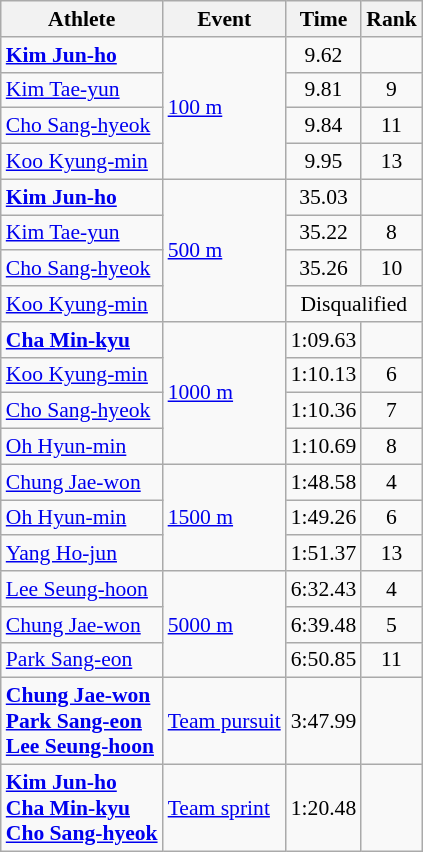<table class="wikitable" style="font-size:90%">
<tr>
<th>Athlete</th>
<th>Event</th>
<th>Time</th>
<th>Rank</th>
</tr>
<tr align=center>
<td align=left><strong><a href='#'>Kim Jun-ho</a></strong></td>
<td align=left rowspan=4><a href='#'>100 m</a></td>
<td>9.62</td>
<td></td>
</tr>
<tr align=center>
<td align=left><a href='#'>Kim Tae-yun</a></td>
<td>9.81</td>
<td>9</td>
</tr>
<tr align=center>
<td align=left><a href='#'>Cho Sang-hyeok</a></td>
<td>9.84</td>
<td>11</td>
</tr>
<tr align=center>
<td align=left><a href='#'>Koo Kyung-min</a></td>
<td>9.95</td>
<td>13</td>
</tr>
<tr align=center>
<td align=left><strong><a href='#'>Kim Jun-ho</a></strong></td>
<td align=left rowspan=4><a href='#'>500 m</a></td>
<td>35.03</td>
<td></td>
</tr>
<tr align=center>
<td align=left><a href='#'>Kim Tae-yun</a></td>
<td>35.22</td>
<td>8</td>
</tr>
<tr align=center>
<td align=left><a href='#'>Cho Sang-hyeok</a></td>
<td>35.26</td>
<td>10</td>
</tr>
<tr align=center>
<td align=left><a href='#'>Koo Kyung-min</a></td>
<td colspan=2>Disqualified</td>
</tr>
<tr align=center>
<td align=left><strong><a href='#'>Cha Min-kyu</a></strong></td>
<td align=left rowspan=4><a href='#'>1000 m</a></td>
<td>1:09.63</td>
<td></td>
</tr>
<tr align=center>
<td align=left><a href='#'>Koo Kyung-min</a></td>
<td>1:10.13</td>
<td>6</td>
</tr>
<tr align=center>
<td align=left><a href='#'>Cho Sang-hyeok</a></td>
<td>1:10.36</td>
<td>7</td>
</tr>
<tr align=center>
<td align=left><a href='#'>Oh Hyun-min</a></td>
<td>1:10.69</td>
<td>8</td>
</tr>
<tr align=center>
<td align=left><a href='#'>Chung Jae-won</a></td>
<td align=left rowspan=3><a href='#'>1500 m</a></td>
<td>1:48.58</td>
<td>4</td>
</tr>
<tr align=center>
<td align=left><a href='#'>Oh Hyun-min</a></td>
<td>1:49.26</td>
<td>6</td>
</tr>
<tr align=center>
<td align=left><a href='#'>Yang Ho-jun</a></td>
<td>1:51.37</td>
<td>13</td>
</tr>
<tr align=center>
<td align=left><a href='#'>Lee Seung-hoon</a></td>
<td align=left rowspan=3><a href='#'>5000 m</a></td>
<td>6:32.43</td>
<td>4</td>
</tr>
<tr align=center>
<td align=left><a href='#'>Chung Jae-won</a></td>
<td>6:39.48</td>
<td>5</td>
</tr>
<tr align=center>
<td align=left><a href='#'>Park Sang-eon</a></td>
<td>6:50.85</td>
<td>11</td>
</tr>
<tr align=center>
<td align=left><strong><a href='#'>Chung Jae-won</a><br><a href='#'>Park Sang-eon</a><br><a href='#'>Lee Seung-hoon</a></strong></td>
<td align=left><a href='#'>Team pursuit</a></td>
<td>3:47.99</td>
<td></td>
</tr>
<tr align=center>
<td align=left><strong><a href='#'>Kim Jun-ho</a><br><a href='#'>Cha Min-kyu</a><br><a href='#'>Cho Sang-hyeok</a></strong></td>
<td align=left><a href='#'>Team sprint</a></td>
<td>1:20.48</td>
<td></td>
</tr>
</table>
